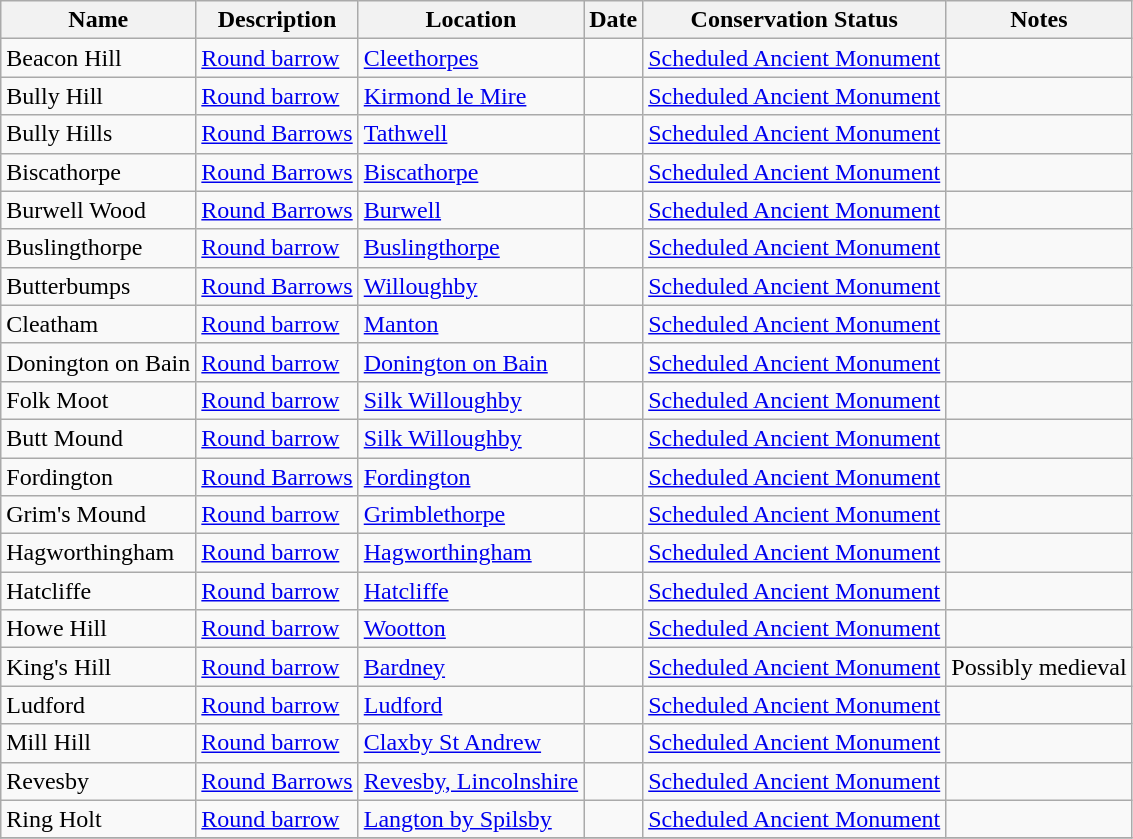<table class="wikitable">
<tr>
<th>Name</th>
<th>Description</th>
<th>Location</th>
<th>Date</th>
<th>Conservation Status</th>
<th>Notes</th>
</tr>
<tr>
<td>Beacon Hill</td>
<td><a href='#'>Round barrow</a></td>
<td><a href='#'>Cleethorpes</a></td>
<td></td>
<td><a href='#'>Scheduled Ancient Monument</a></td>
<td></td>
</tr>
<tr>
<td>Bully Hill</td>
<td><a href='#'>Round barrow</a></td>
<td><a href='#'>Kirmond le Mire</a></td>
<td></td>
<td><a href='#'>Scheduled Ancient Monument</a></td>
<td></td>
</tr>
<tr>
<td>Bully Hills</td>
<td><a href='#'>Round Barrows</a></td>
<td><a href='#'>Tathwell</a></td>
<td></td>
<td><a href='#'>Scheduled Ancient Monument</a></td>
<td></td>
</tr>
<tr>
<td>Biscathorpe</td>
<td><a href='#'>Round Barrows</a></td>
<td><a href='#'>Biscathorpe</a></td>
<td></td>
<td><a href='#'>Scheduled Ancient Monument</a></td>
<td></td>
</tr>
<tr>
<td>Burwell Wood</td>
<td><a href='#'>Round Barrows</a></td>
<td><a href='#'>Burwell</a></td>
<td></td>
<td><a href='#'>Scheduled Ancient Monument</a></td>
<td></td>
</tr>
<tr>
<td>Buslingthorpe</td>
<td><a href='#'>Round barrow</a></td>
<td><a href='#'>Buslingthorpe</a></td>
<td></td>
<td><a href='#'>Scheduled Ancient Monument</a></td>
<td></td>
</tr>
<tr>
<td>Butterbumps</td>
<td><a href='#'>Round Barrows</a></td>
<td><a href='#'>Willoughby</a></td>
<td></td>
<td><a href='#'>Scheduled Ancient Monument</a></td>
<td></td>
</tr>
<tr>
<td>Cleatham</td>
<td><a href='#'>Round barrow</a></td>
<td><a href='#'>Manton</a></td>
<td></td>
<td><a href='#'>Scheduled Ancient Monument</a></td>
<td></td>
</tr>
<tr>
<td>Donington on Bain</td>
<td><a href='#'>Round barrow</a></td>
<td><a href='#'>Donington on Bain</a></td>
<td></td>
<td><a href='#'>Scheduled Ancient Monument</a></td>
<td></td>
</tr>
<tr>
<td>Folk Moot</td>
<td><a href='#'>Round barrow</a></td>
<td><a href='#'>Silk Willoughby</a></td>
<td></td>
<td><a href='#'>Scheduled Ancient Monument</a></td>
<td></td>
</tr>
<tr>
<td>Butt Mound</td>
<td><a href='#'>Round barrow</a></td>
<td><a href='#'>Silk Willoughby</a></td>
<td></td>
<td><a href='#'>Scheduled Ancient Monument</a></td>
<td></td>
</tr>
<tr>
<td>Fordington</td>
<td><a href='#'>Round Barrows</a></td>
<td><a href='#'>Fordington</a></td>
<td></td>
<td><a href='#'>Scheduled Ancient Monument</a></td>
<td></td>
</tr>
<tr>
<td>Grim's Mound</td>
<td><a href='#'>Round barrow</a></td>
<td><a href='#'>Grimblethorpe</a></td>
<td></td>
<td><a href='#'>Scheduled Ancient Monument</a></td>
<td></td>
</tr>
<tr>
<td>Hagworthingham</td>
<td><a href='#'>Round barrow</a></td>
<td><a href='#'>Hagworthingham</a></td>
<td></td>
<td><a href='#'>Scheduled Ancient Monument</a></td>
<td></td>
</tr>
<tr>
<td>Hatcliffe</td>
<td><a href='#'>Round barrow</a></td>
<td><a href='#'>Hatcliffe</a></td>
<td></td>
<td><a href='#'>Scheduled Ancient Monument</a></td>
<td></td>
</tr>
<tr>
<td>Howe Hill</td>
<td><a href='#'>Round barrow</a></td>
<td><a href='#'>Wootton</a></td>
<td></td>
<td><a href='#'>Scheduled Ancient Monument</a></td>
<td></td>
</tr>
<tr>
<td>King's Hill</td>
<td><a href='#'>Round barrow</a></td>
<td><a href='#'>Bardney</a></td>
<td></td>
<td><a href='#'>Scheduled Ancient Monument</a></td>
<td>Possibly medieval</td>
</tr>
<tr>
<td>Ludford</td>
<td><a href='#'>Round barrow</a></td>
<td><a href='#'>Ludford</a></td>
<td></td>
<td><a href='#'>Scheduled Ancient Monument</a></td>
<td></td>
</tr>
<tr>
<td>Mill Hill</td>
<td><a href='#'>Round barrow</a></td>
<td><a href='#'>Claxby St Andrew</a></td>
<td></td>
<td><a href='#'>Scheduled Ancient Monument</a></td>
<td></td>
</tr>
<tr>
<td>Revesby</td>
<td><a href='#'>Round Barrows</a></td>
<td><a href='#'>Revesby, Lincolnshire</a></td>
<td></td>
<td><a href='#'>Scheduled Ancient Monument</a></td>
<td></td>
</tr>
<tr>
<td>Ring Holt</td>
<td><a href='#'>Round barrow</a></td>
<td><a href='#'>Langton by Spilsby</a></td>
<td></td>
<td><a href='#'>Scheduled Ancient Monument</a></td>
<td></td>
</tr>
<tr>
</tr>
</table>
